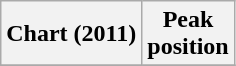<table class="wikitable sortable">
<tr>
<th>Chart (2011)</th>
<th>Peak<br>position</th>
</tr>
<tr>
</tr>
</table>
